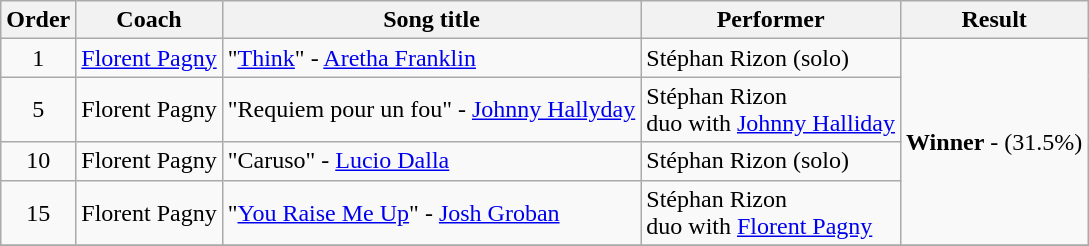<table class="wikitable">
<tr>
<th>Order</th>
<th>Coach</th>
<th>Song title</th>
<th>Performer</th>
<th>Result</th>
</tr>
<tr>
<td align="center">1</td>
<td><a href='#'>Florent Pagny</a></td>
<td>"<a href='#'>Think</a>" - <a href='#'>Aretha Franklin</a></td>
<td>Stéphan Rizon (solo)</td>
<td rowspan=4><strong>Winner</strong> - (31.5%)</td>
</tr>
<tr>
<td align="center">5</td>
<td>Florent Pagny</td>
<td>"Requiem pour un fou" - <a href='#'>Johnny Hallyday</a></td>
<td>Stéphan Rizon <br>duo with <a href='#'>Johnny Halliday</a></td>
</tr>
<tr>
<td align="center">10</td>
<td>Florent Pagny</td>
<td>"Caruso" - <a href='#'>Lucio Dalla</a></td>
<td>Stéphan Rizon (solo)</td>
</tr>
<tr>
<td align="center">15</td>
<td>Florent Pagny</td>
<td>"<a href='#'>You Raise Me Up</a>" - <a href='#'>Josh Groban</a></td>
<td>Stéphan Rizon <br>duo with <a href='#'>Florent Pagny</a></td>
</tr>
<tr>
</tr>
</table>
